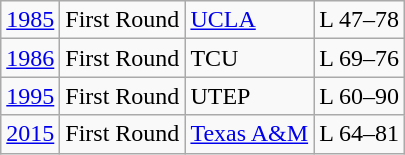<table class="wikitable">
<tr>
<td><a href='#'>1985</a></td>
<td>First Round</td>
<td><a href='#'>UCLA</a></td>
<td>L 47–78</td>
</tr>
<tr>
<td><a href='#'>1986</a></td>
<td>First Round</td>
<td>TCU</td>
<td>L 69–76</td>
</tr>
<tr>
<td><a href='#'>1995</a></td>
<td>First Round</td>
<td>UTEP</td>
<td>L 60–90</td>
</tr>
<tr>
<td><a href='#'>2015</a></td>
<td>First Round</td>
<td><a href='#'>Texas A&M</a></td>
<td>L 64–81</td>
</tr>
</table>
